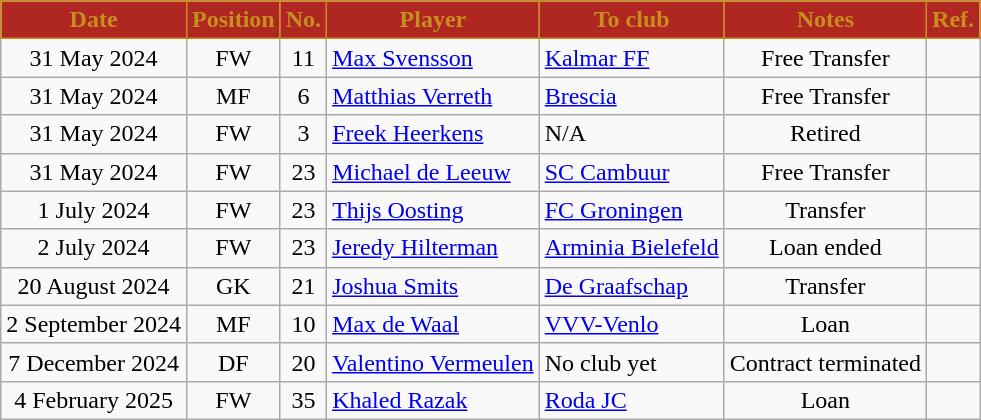<table class="wikitable sortable" style="text-align:center">
<tr>
<th style="background:#B02621;color:#C78E1E;border:1px solid #C78E1E">Date</th>
<th style="background:#B02621;color:#C78E1E;border:1px solid #C78E1E">Position</th>
<th style="background:#B02621;color:#C78E1E;border:1px solid #C78E1E">No.</th>
<th style="background:#B02621;color:#C78E1E;border:1px solid #C78E1E">Player</th>
<th style="background:#B02621;color:#C78E1E;border:1px solid #C78E1E">To club</th>
<th style="background:#B02621;color:#C78E1E;border:1px solid #C78E1E">Notes</th>
<th style="background:#B02621;color:#C78E1E;border:1px solid #C78E1E">Ref.</th>
</tr>
<tr>
<td>31 May 2024</td>
<td>FW </td>
<td>11</td>
<td style="text-align:left"> <a href='#'>Max Svensson</a></td>
<td style="text-align:left"> <a href='#'>Kalmar FF</a></td>
<td>Free Transfer </td>
<td></td>
</tr>
<tr>
<td>31 May 2024</td>
<td>MF </td>
<td>6</td>
<td style="text-align:left"> <a href='#'>Matthias Verreth</a></td>
<td style="text-align:left"> <a href='#'>Brescia</a></td>
<td>Free Transfer </td>
<td></td>
</tr>
<tr>
<td>31 May 2024</td>
<td>FW </td>
<td>3</td>
<td style="text-align:left"> <a href='#'>Freek Heerkens</a></td>
<td style="text-align:left">N/A</td>
<td>Retired </td>
<td></td>
</tr>
<tr>
<td>31 May 2024</td>
<td>FW </td>
<td>23</td>
<td style="text-align:left"> <a href='#'>Michael de Leeuw</a></td>
<td style="text-align:left"> <a href='#'>SC Cambuur</a></td>
<td>Free Transfer </td>
<td></td>
</tr>
<tr>
<td>1 July 2024</td>
<td>FW </td>
<td>23</td>
<td style="text-align:left"> <a href='#'>Thijs Oosting</a></td>
<td style="text-align:left"> <a href='#'>FC Groningen</a></td>
<td>Transfer </td>
<td></td>
</tr>
<tr>
<td>2 July 2024</td>
<td>FW </td>
<td>23</td>
<td style="text-align:left"> <a href='#'>Jeredy Hilterman</a></td>
<td style="text-align:left"> <a href='#'>Arminia Bielefeld</a></td>
<td>Loan ended </td>
<td></td>
</tr>
<tr>
<td>20 August 2024</td>
<td>GK </td>
<td>21</td>
<td style="text-align:left"> <a href='#'>Joshua Smits</a></td>
<td style="text-align:left"> <a href='#'>De Graafschap</a></td>
<td>Transfer </td>
<td></td>
</tr>
<tr>
<td>2 September 2024</td>
<td>MF </td>
<td>10</td>
<td style="text-align:left"> <a href='#'>Max de Waal</a></td>
<td style="text-align:left"> <a href='#'>VVV-Venlo</a></td>
<td>Loan </td>
<td></td>
</tr>
<tr>
<td>7 December 2024</td>
<td>DF </td>
<td>20</td>
<td style="text-align:left"> <a href='#'>Valentino Vermeulen</a></td>
<td style="text-align:left">No club yet</td>
<td>Contract terminated </td>
<td></td>
</tr>
<tr>
<td>4 February 2025</td>
<td>FW </td>
<td>35</td>
<td style="text-align:left"> <a href='#'>Khaled Razak</a></td>
<td style="text-align:left"> <a href='#'>Roda JC</a></td>
<td>Loan </td>
<td></td>
</tr>
</table>
